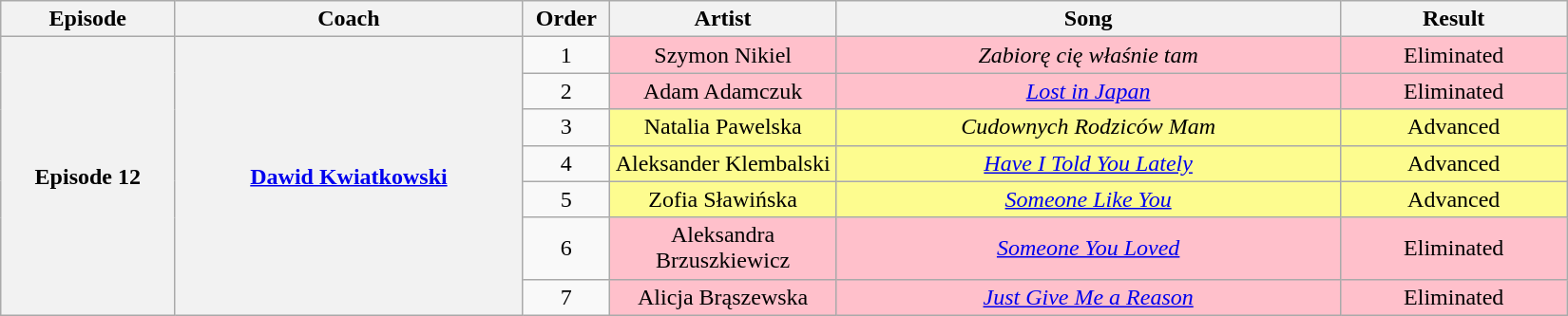<table class="wikitable" style="text-align: center; width:87%;">
<tr>
<th style="width:10%;">Episode</th>
<th style="width:20%;">Coach</th>
<th style="width:05%;">Order</th>
<th style="width:13%;">Artist</th>
<th style="width:29%;">Song</th>
<th style="width:13%;">Result</th>
</tr>
<tr>
<th rowspan="7">Episode 12<br><small></small></th>
<th rowspan="7"><a href='#'>Dawid Kwiatkowski</a></th>
<td>1</td>
<td style="background:pink;">Szymon Nikiel</td>
<td style="background:pink;"><em>Zabiorę cię właśnie tam</em></td>
<td style="background:pink;">Eliminated</td>
</tr>
<tr>
<td>2</td>
<td style="background:pink;">Adam Adamczuk</td>
<td style="background:pink;"><em><a href='#'>Lost in Japan</a></em></td>
<td style="background:pink;">Eliminated</td>
</tr>
<tr>
<td>3</td>
<td style="background:#fdfc8f;">Natalia Pawelska</td>
<td style="background:#fdfc8f;"><em>Cudownych Rodziców Mam</em></td>
<td style="background:#fdfc8f;">Advanced</td>
</tr>
<tr>
<td>4</td>
<td style="background:#fdfc8f;">Aleksander Klembalski</td>
<td style="background:#fdfc8f;"><em><a href='#'>Have I Told You Lately</a></em></td>
<td style="background:#fdfc8f;">Advanced</td>
</tr>
<tr>
<td>5</td>
<td style="background:#fdfc8f;">Zofia Sławińska</td>
<td style="background:#fdfc8f;"><em><a href='#'>Someone Like You</a></em></td>
<td style="background:#fdfc8f;">Advanced</td>
</tr>
<tr>
<td>6</td>
<td style="background:pink;">Aleksandra Brzuszkiewicz</td>
<td style="background:pink;"><em><a href='#'>Someone You Loved</a></em></td>
<td style="background:pink;">Eliminated</td>
</tr>
<tr>
<td>7</td>
<td style="background:pink;">Alicja Brąszewska</td>
<td style="background:pink;"><em><a href='#'>Just Give Me a Reason</a></em></td>
<td style="background:pink;">Eliminated</td>
</tr>
</table>
